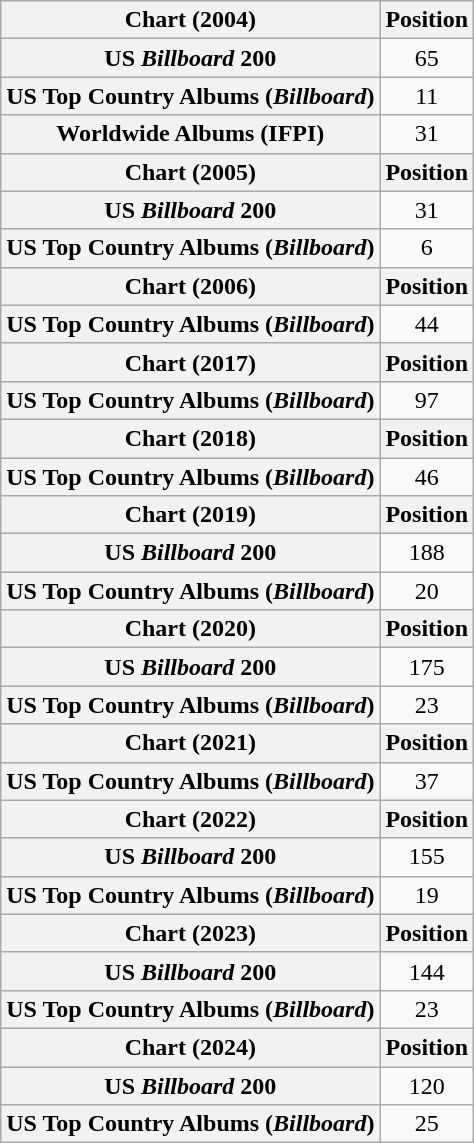<table class="wikitable plainrowheaders" style="text-align:center">
<tr>
<th scope="col">Chart (2004)</th>
<th scope="col">Position</th>
</tr>
<tr>
<th scope="row">US <em>Billboard</em> 200</th>
<td>65</td>
</tr>
<tr>
<th scope="row">US Top Country Albums (<em>Billboard</em>)</th>
<td>11</td>
</tr>
<tr>
<th scope="row">Worldwide Albums (IFPI)</th>
<td>31</td>
</tr>
<tr>
<th scope="col">Chart (2005)</th>
<th scope="col">Position</th>
</tr>
<tr>
<th scope="row">US <em>Billboard</em> 200</th>
<td>31</td>
</tr>
<tr>
<th scope="row">US Top Country Albums (<em>Billboard</em>)</th>
<td>6</td>
</tr>
<tr>
<th scope="col">Chart (2006)</th>
<th scope="col">Position</th>
</tr>
<tr>
<th scope="row">US Top Country Albums (<em>Billboard</em>)</th>
<td>44</td>
</tr>
<tr>
<th scope="col">Chart (2017)</th>
<th scope="col">Position</th>
</tr>
<tr>
<th scope="row">US Top Country Albums (<em>Billboard</em>)</th>
<td>97</td>
</tr>
<tr>
<th scope="col">Chart (2018)</th>
<th scope="col">Position</th>
</tr>
<tr>
<th scope="row">US Top Country Albums (<em>Billboard</em>)</th>
<td>46</td>
</tr>
<tr>
<th scope="col">Chart (2019)</th>
<th scope="col">Position</th>
</tr>
<tr>
<th scope="row">US <em>Billboard</em> 200</th>
<td>188</td>
</tr>
<tr>
<th scope="row">US Top Country Albums (<em>Billboard</em>)</th>
<td>20</td>
</tr>
<tr>
<th scope="col">Chart (2020)</th>
<th scope="col">Position</th>
</tr>
<tr>
<th scope="row">US <em>Billboard</em> 200</th>
<td>175</td>
</tr>
<tr>
<th scope="row">US Top Country Albums (<em>Billboard</em>)</th>
<td>23</td>
</tr>
<tr>
<th scope="col">Chart (2021)</th>
<th scope="col">Position</th>
</tr>
<tr>
<th scope="row">US Top Country Albums (<em>Billboard</em>)</th>
<td>37</td>
</tr>
<tr>
<th scope="col">Chart (2022)</th>
<th scope="col">Position</th>
</tr>
<tr>
<th scope="row">US <em>Billboard</em> 200</th>
<td>155</td>
</tr>
<tr>
<th scope="row">US Top Country Albums (<em>Billboard</em>)</th>
<td>19</td>
</tr>
<tr>
<th scope="col">Chart (2023)</th>
<th scope="col">Position</th>
</tr>
<tr>
<th scope="row">US <em>Billboard</em> 200</th>
<td>144</td>
</tr>
<tr>
<th scope="row">US Top Country Albums (<em>Billboard</em>)</th>
<td>23</td>
</tr>
<tr>
<th scope="col">Chart (2024)</th>
<th scope="col">Position</th>
</tr>
<tr>
<th scope="row">US <em>Billboard</em> 200</th>
<td>120</td>
</tr>
<tr>
<th scope="row">US Top Country Albums (<em>Billboard</em>)</th>
<td>25</td>
</tr>
</table>
